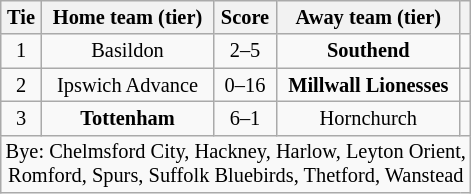<table class="wikitable" style="text-align:center; font-size:85%">
<tr>
<th>Tie</th>
<th>Home team (tier)</th>
<th>Score</th>
<th>Away team (tier)</th>
<th></th>
</tr>
<tr>
<td align="center">1</td>
<td>Basildon</td>
<td align="center">2–5</td>
<td><strong>Southend</strong></td>
<td></td>
</tr>
<tr>
<td align="center">2</td>
<td>Ipswich Advance</td>
<td align="center">0–16</td>
<td><strong>Millwall Lionesses</strong></td>
<td></td>
</tr>
<tr>
<td align="center">3</td>
<td><strong>Tottenham</strong></td>
<td align="center">6–1</td>
<td>Hornchurch</td>
<td></td>
</tr>
<tr>
<td colspan="5" align="center">Bye: Chelmsford City, Hackney, Harlow, Leyton Orient,<br>Romford, Spurs, Suffolk Bluebirds, Thetford, Wanstead</td>
</tr>
</table>
